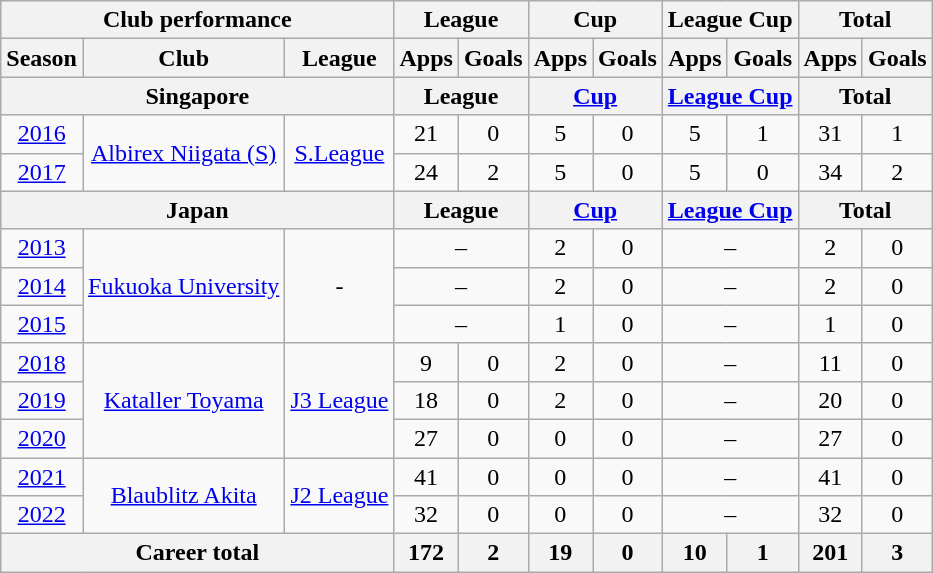<table class="wikitable" style="text-align:center">
<tr>
<th colspan=3>Club performance</th>
<th colspan=2>League</th>
<th colspan=2>Cup</th>
<th colspan=2>League Cup</th>
<th colspan=2>Total</th>
</tr>
<tr>
<th>Season</th>
<th>Club</th>
<th>League</th>
<th>Apps</th>
<th>Goals</th>
<th>Apps</th>
<th>Goals</th>
<th>Apps</th>
<th>Goals</th>
<th>Apps</th>
<th>Goals</th>
</tr>
<tr>
<th colspan=3>Singapore</th>
<th colspan=2>League</th>
<th colspan=2><a href='#'>Cup</a></th>
<th colspan=2><a href='#'>League Cup</a></th>
<th colspan=2>Total</th>
</tr>
<tr>
<td><a href='#'>2016</a></td>
<td rowspan="2"><a href='#'>Albirex Niigata (S)</a></td>
<td rowspan="2"><a href='#'>S.League</a></td>
<td>21</td>
<td>0</td>
<td>5</td>
<td>0</td>
<td>5</td>
<td>1</td>
<td>31</td>
<td>1</td>
</tr>
<tr>
<td><a href='#'>2017</a></td>
<td>24</td>
<td>2</td>
<td>5</td>
<td>0</td>
<td>5</td>
<td>0</td>
<td>34</td>
<td>2</td>
</tr>
<tr>
<th colspan=3>Japan</th>
<th colspan=2>League</th>
<th colspan=2><a href='#'>Cup</a></th>
<th colspan=2><a href='#'>League Cup</a></th>
<th colspan=2>Total</th>
</tr>
<tr>
<td><a href='#'>2013</a></td>
<td rowspan="3"><a href='#'>Fukuoka University</a></td>
<td rowspan="3">-</td>
<td colspan="2">–</td>
<td>2</td>
<td>0</td>
<td colspan="2">–</td>
<td>2</td>
<td>0</td>
</tr>
<tr>
<td><a href='#'>2014</a></td>
<td colspan="2">–</td>
<td>2</td>
<td>0</td>
<td colspan="2">–</td>
<td>2</td>
<td>0</td>
</tr>
<tr>
<td><a href='#'>2015</a></td>
<td colspan="2">–</td>
<td>1</td>
<td>0</td>
<td colspan="2">–</td>
<td>1</td>
<td>0</td>
</tr>
<tr>
<td><a href='#'>2018</a></td>
<td rowspan="3"><a href='#'>Kataller Toyama</a></td>
<td rowspan="3"><a href='#'>J3 League</a></td>
<td>9</td>
<td>0</td>
<td>2</td>
<td>0</td>
<td colspan="2">–</td>
<td>11</td>
<td>0</td>
</tr>
<tr>
<td><a href='#'>2019</a></td>
<td>18</td>
<td>0</td>
<td>2</td>
<td>0</td>
<td colspan="2">–</td>
<td>20</td>
<td>0</td>
</tr>
<tr>
<td><a href='#'>2020</a></td>
<td>27</td>
<td>0</td>
<td>0</td>
<td>0</td>
<td colspan="2">–</td>
<td>27</td>
<td>0</td>
</tr>
<tr>
<td><a href='#'>2021</a></td>
<td rowspan="2"><a href='#'>Blaublitz Akita</a></td>
<td rowspan="2"><a href='#'>J2 League</a></td>
<td>41</td>
<td>0</td>
<td>0</td>
<td>0</td>
<td colspan="2">–</td>
<td>41</td>
<td>0</td>
</tr>
<tr>
<td><a href='#'>2022</a></td>
<td>32</td>
<td>0</td>
<td>0</td>
<td>0</td>
<td colspan="2">–</td>
<td>32</td>
<td>0</td>
</tr>
<tr>
<th colspan=3>Career total</th>
<th>172</th>
<th>2</th>
<th>19</th>
<th>0</th>
<th>10</th>
<th>1</th>
<th>201</th>
<th>3</th>
</tr>
</table>
